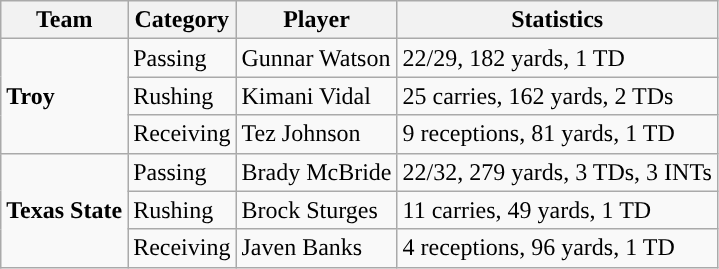<table class="wikitable" style="float: left;">
<tr>
<th>Team</th>
<th>Category</th>
<th>Player</th>
<th>Statistics</th>
</tr>
<tr>
<td rowspan=3><strong>Troy</strong></td>
<td>Passing</td>
<td>Gunnar Watson</td>
<td>22/29, 182 yards, 1 TD</td>
</tr>
<tr>
<td>Rushing</td>
<td>Kimani Vidal</td>
<td>25 carries, 162 yards, 2 TDs</td>
</tr>
<tr>
<td>Receiving</td>
<td>Tez Johnson</td>
<td>9 receptions, 81 yards, 1 TD</td>
</tr>
<tr>
<td rowspan=3><strong>Texas State</strong></td>
<td>Passing</td>
<td>Brady McBride</td>
<td>22/32, 279 yards, 3 TDs, 3 INTs</td>
</tr>
<tr>
<td>Rushing</td>
<td>Brock Sturges</td>
<td>11 carries, 49 yards, 1 TD</td>
</tr>
<tr>
<td>Receiving</td>
<td>Javen Banks</td>
<td>4 receptions, 96 yards, 1 TD</td>
</tr>
</table>
